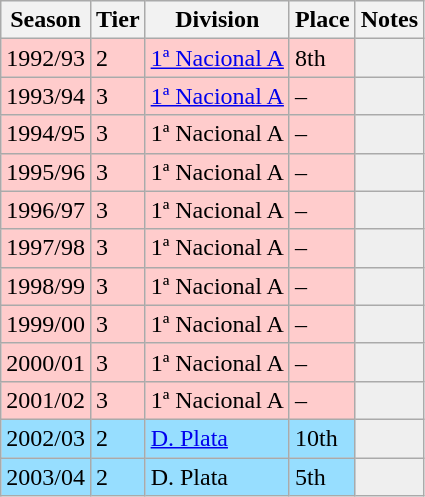<table class="wikitable">
<tr style="background:#f0f6fa;">
<th>Season</th>
<th>Tier</th>
<th>Division</th>
<th>Place</th>
<th>Notes</th>
</tr>
<tr>
<td style="background:#FFCCCC;">1992/93</td>
<td style="background:#FFCCCC;">2</td>
<td style="background:#FFCCCC;"><a href='#'>1ª Nacional A</a></td>
<td style="background:#FFCCCC;">8th</td>
<th style="background:#efefef;"></th>
</tr>
<tr>
<td style="background:#FFCCCC;">1993/94</td>
<td style="background:#FFCCCC;">3</td>
<td style="background:#FFCCCC;"><a href='#'>1ª Nacional A</a></td>
<td style="background:#FFCCCC;">–</td>
<th style="background:#efefef;"></th>
</tr>
<tr>
<td style="background:#FFCCCC;">1994/95</td>
<td style="background:#FFCCCC;">3</td>
<td style="background:#FFCCCC;">1ª Nacional A</td>
<td style="background:#FFCCCC;">–</td>
<th style="background:#efefef;"></th>
</tr>
<tr>
<td style="background:#FFCCCC;">1995/96</td>
<td style="background:#FFCCCC;">3</td>
<td style="background:#FFCCCC;">1ª Nacional A</td>
<td style="background:#FFCCCC;">–</td>
<th style="background:#efefef;"></th>
</tr>
<tr>
<td style="background:#FFCCCC;">1996/97</td>
<td style="background:#FFCCCC;">3</td>
<td style="background:#FFCCCC;">1ª Nacional A</td>
<td style="background:#FFCCCC;">–</td>
<th style="background:#efefef;"></th>
</tr>
<tr>
<td style="background:#FFCCCC;">1997/98</td>
<td style="background:#FFCCCC;">3</td>
<td style="background:#FFCCCC;">1ª Nacional A</td>
<td style="background:#FFCCCC;">–</td>
<th style="background:#efefef;"></th>
</tr>
<tr>
<td style="background:#FFCCCC;">1998/99</td>
<td style="background:#FFCCCC;">3</td>
<td style="background:#FFCCCC;">1ª Nacional A</td>
<td style="background:#FFCCCC;">–</td>
<th style="background:#efefef;"></th>
</tr>
<tr>
<td style="background:#FFCCCC;">1999/00</td>
<td style="background:#FFCCCC;">3</td>
<td style="background:#FFCCCC;">1ª Nacional A</td>
<td style="background:#FFCCCC;">–</td>
<th style="background:#efefef;"></th>
</tr>
<tr>
<td style="background:#FFCCCC;">2000/01</td>
<td style="background:#FFCCCC;">3</td>
<td style="background:#FFCCCC;">1ª Nacional A</td>
<td style="background:#FFCCCC;">–</td>
<th style="background:#efefef;"></th>
</tr>
<tr>
<td style="background:#FFCCCC;">2001/02</td>
<td style="background:#FFCCCC;">3</td>
<td style="background:#FFCCCC;">1ª Nacional A</td>
<td style="background:#FFCCCC;">–</td>
<th style="background:#efefef;"></th>
</tr>
<tr>
<td style="background:#97DEFF;">2002/03</td>
<td style="background:#97DEFF;">2</td>
<td style="background:#97DEFF;"><a href='#'>D. Plata</a></td>
<td style="background:#97DEFF;">10th</td>
<th style="background:#efefef;"></th>
</tr>
<tr>
<td style="background:#97DEFF;">2003/04</td>
<td style="background:#97DEFF;">2</td>
<td style="background:#97DEFF;">D. Plata</td>
<td style="background:#97DEFF;">5th</td>
<th style="background:#efefef;"></th>
</tr>
</table>
